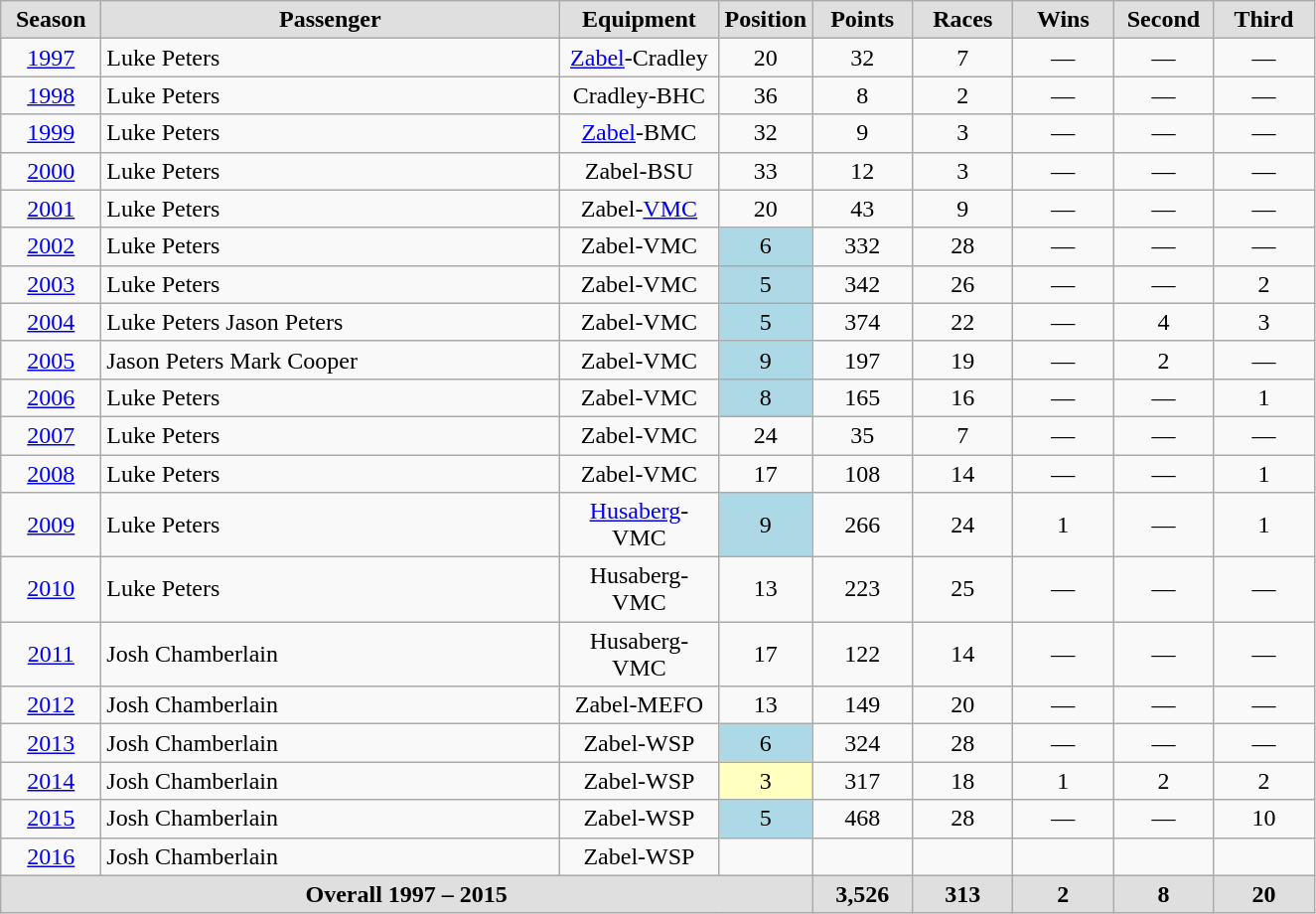<table class="wikitable">
<tr align="center" style="background:#dfdfdf;">
<td width="60"><strong>Season</strong></td>
<td width="300"><strong>Passenger</strong></td>
<td width="100"><strong>Equipment</strong></td>
<td width="30"><strong>Position</strong></td>
<td width="60"><strong>Points</strong></td>
<td width="60"><strong>Races</strong></td>
<td width="60"><strong>Wins</strong></td>
<td width="60"><strong>Second</strong></td>
<td width="60"><strong>Third</strong></td>
</tr>
<tr align="center">
<td><a href='#'>1997</a></td>
<td align="left">Luke Peters</td>
<td><a href='#'>Zabel</a>-Cradley</td>
<td>20</td>
<td>32</td>
<td>7</td>
<td>—</td>
<td>—</td>
<td>—</td>
</tr>
<tr align="center">
<td><a href='#'>1998</a></td>
<td align="left">Luke Peters</td>
<td>Cradley-BHC</td>
<td>36</td>
<td>8</td>
<td>2</td>
<td>—</td>
<td>—</td>
<td>—</td>
</tr>
<tr align="center">
<td><a href='#'>1999</a></td>
<td align="left">Luke Peters</td>
<td><a href='#'>Zabel</a>-BMC</td>
<td>32</td>
<td>9</td>
<td>3</td>
<td>—</td>
<td>—</td>
<td>—</td>
</tr>
<tr align="center">
<td><a href='#'>2000</a></td>
<td align="left">Luke Peters</td>
<td>Zabel-BSU</td>
<td>33</td>
<td>12</td>
<td>3</td>
<td>—</td>
<td>—</td>
<td>—</td>
</tr>
<tr align="center">
<td><a href='#'>2001</a></td>
<td align="left">Luke Peters</td>
<td>Zabel-<a href='#'>VMC</a></td>
<td>20</td>
<td>43</td>
<td>9</td>
<td>—</td>
<td>—</td>
<td>—</td>
</tr>
<tr align="center">
<td><a href='#'>2002</a></td>
<td align="left">Luke Peters</td>
<td>Zabel-VMC</td>
<td style="background:lightblue;">6</td>
<td>332</td>
<td>28</td>
<td>—</td>
<td>—</td>
<td>—</td>
</tr>
<tr align="center">
<td><a href='#'>2003</a></td>
<td align="left">Luke Peters</td>
<td>Zabel-VMC</td>
<td style="background:lightblue;">5</td>
<td>342</td>
<td>26</td>
<td>—</td>
<td>—</td>
<td>2</td>
</tr>
<tr align="center">
<td><a href='#'>2004</a></td>
<td align="left">Luke Peters  Jason Peters</td>
<td>Zabel-VMC</td>
<td style="background:lightblue;">5</td>
<td>374</td>
<td>22</td>
<td>—</td>
<td>4</td>
<td>3</td>
</tr>
<tr align="center">
<td><a href='#'>2005</a></td>
<td align="left">Jason Peters  Mark Cooper</td>
<td>Zabel-VMC</td>
<td style="background:lightblue;">9</td>
<td>197</td>
<td>19</td>
<td>—</td>
<td>2</td>
<td>—</td>
</tr>
<tr align="center">
<td><a href='#'>2006</a></td>
<td align="left">Luke Peters</td>
<td>Zabel-VMC</td>
<td style="background:lightblue;">8</td>
<td>165</td>
<td>16</td>
<td>—</td>
<td>—</td>
<td>1</td>
</tr>
<tr align="center">
<td><a href='#'>2007</a></td>
<td align="left">Luke Peters</td>
<td>Zabel-VMC</td>
<td>24</td>
<td>35</td>
<td>7</td>
<td>—</td>
<td>—</td>
<td>—</td>
</tr>
<tr align="center">
<td><a href='#'>2008</a></td>
<td align="left">Luke Peters</td>
<td>Zabel-VMC</td>
<td>17</td>
<td>108</td>
<td>14</td>
<td>—</td>
<td>—</td>
<td>1</td>
</tr>
<tr align="center">
<td><a href='#'>2009</a></td>
<td align="left">Luke Peters</td>
<td><a href='#'>Husaberg</a>-VMC</td>
<td style="background:lightblue;">9</td>
<td>266</td>
<td>24</td>
<td>1</td>
<td>—</td>
<td>1</td>
</tr>
<tr align="center">
<td><a href='#'>2010</a></td>
<td align="left">Luke Peters</td>
<td>Husaberg-VMC</td>
<td>13</td>
<td>223</td>
<td>25</td>
<td>—</td>
<td>—</td>
<td>—</td>
</tr>
<tr align="center">
<td><a href='#'>2011</a></td>
<td align="left">Josh Chamberlain</td>
<td>Husaberg-VMC</td>
<td>17</td>
<td>122</td>
<td>14</td>
<td>—</td>
<td>—</td>
<td>—</td>
</tr>
<tr align="center">
<td><a href='#'>2012</a></td>
<td align="left">Josh Chamberlain</td>
<td>Zabel-MEFO</td>
<td>13</td>
<td>149</td>
<td>20</td>
<td>—</td>
<td>—</td>
<td>—</td>
</tr>
<tr align="center">
<td><a href='#'>2013</a></td>
<td align="left">Josh Chamberlain</td>
<td>Zabel-WSP</td>
<td style="background:lightblue;">6</td>
<td>324</td>
<td>28</td>
<td>—</td>
<td>—</td>
<td>—</td>
</tr>
<tr align="center">
<td><a href='#'>2014</a></td>
<td align="left">Josh Chamberlain</td>
<td>Zabel-WSP</td>
<td style="background:#ffffbf;">3</td>
<td>317</td>
<td>18</td>
<td>1</td>
<td>2</td>
<td>2</td>
</tr>
<tr align="center">
<td><a href='#'>2015</a></td>
<td align="left">Josh Chamberlain</td>
<td>Zabel-WSP</td>
<td style="background:lightblue;">5</td>
<td>468</td>
<td>28</td>
<td>—</td>
<td>—</td>
<td>10</td>
</tr>
<tr align="center">
<td><a href='#'>2016</a></td>
<td align="left">Josh Chamberlain</td>
<td>Zabel-WSP</td>
<td></td>
<td></td>
<td></td>
<td></td>
<td></td>
<td></td>
</tr>
<tr align="center" style="background:#dfdfdf;">
<td align="center" colspan=4><strong>Overall 1997 – 2015</strong></td>
<td><strong>3,526</strong></td>
<td><strong>313</strong></td>
<td><strong>2</strong></td>
<td><strong>8</strong></td>
<td><strong>20</strong></td>
</tr>
</table>
